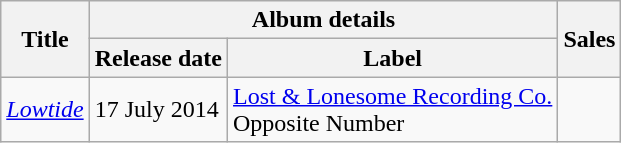<table class="wikitable">
<tr>
<th rowspan="2">Title</th>
<th colspan="2">Album details</th>
<th rowspan="2">Sales</th>
</tr>
<tr>
<th>Release date</th>
<th>Label</th>
</tr>
<tr>
<td><em><a href='#'>Lowtide</a></em></td>
<td>17 July 2014</td>
<td><a href='#'>Lost & Lonesome Recording Co.</a><br>Opposite Number</td>
<td></td>
</tr>
</table>
